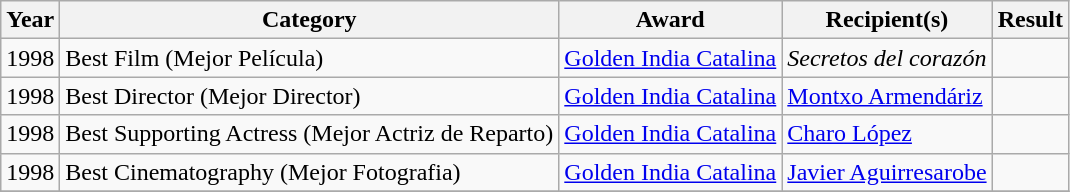<table class="wikitable">
<tr>
<th>Year</th>
<th>Category</th>
<th>Award</th>
<th>Recipient(s)</th>
<th>Result</th>
</tr>
<tr>
<td>1998</td>
<td>Best Film (Mejor Película)</td>
<td><a href='#'>Golden India Catalina</a></td>
<td><em>Secretos del corazón</em></td>
<td></td>
</tr>
<tr>
<td>1998</td>
<td>Best Director (Mejor Director)</td>
<td><a href='#'>Golden India Catalina</a></td>
<td><a href='#'>Montxo Armendáriz</a></td>
<td></td>
</tr>
<tr>
<td>1998</td>
<td>Best Supporting Actress (Mejor Actriz de Reparto)</td>
<td><a href='#'>Golden India Catalina</a></td>
<td><a href='#'>Charo López</a></td>
<td></td>
</tr>
<tr>
<td>1998</td>
<td>Best Cinematography (Mejor Fotografia)</td>
<td><a href='#'>Golden India Catalina</a></td>
<td><a href='#'>Javier Aguirresarobe</a></td>
<td></td>
</tr>
<tr>
</tr>
</table>
